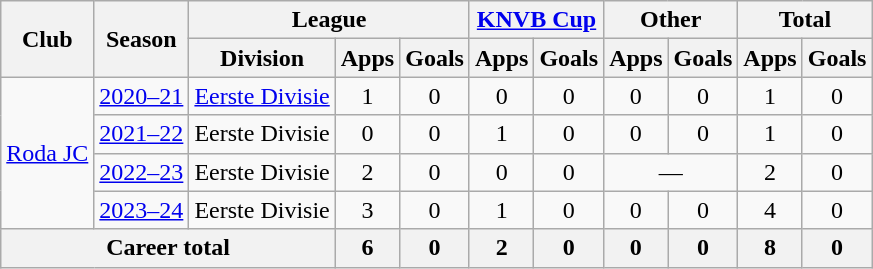<table class="wikitable" style="text-align:center">
<tr>
<th rowspan="2">Club</th>
<th rowspan="2">Season</th>
<th colspan="3">League</th>
<th colspan="2"><a href='#'>KNVB Cup</a></th>
<th colspan="2">Other</th>
<th colspan="2">Total</th>
</tr>
<tr>
<th>Division</th>
<th>Apps</th>
<th>Goals</th>
<th>Apps</th>
<th>Goals</th>
<th>Apps</th>
<th>Goals</th>
<th>Apps</th>
<th>Goals</th>
</tr>
<tr>
<td rowspan="4"><a href='#'>Roda JC</a></td>
<td><a href='#'>2020–21</a></td>
<td><a href='#'>Eerste Divisie</a></td>
<td>1</td>
<td>0</td>
<td>0</td>
<td>0</td>
<td>0</td>
<td>0</td>
<td>1</td>
<td>0</td>
</tr>
<tr>
<td><a href='#'>2021–22</a></td>
<td>Eerste Divisie</td>
<td>0</td>
<td>0</td>
<td>1</td>
<td>0</td>
<td>0</td>
<td>0</td>
<td>1</td>
<td>0</td>
</tr>
<tr>
<td><a href='#'>2022–23</a></td>
<td>Eerste Divisie</td>
<td>2</td>
<td>0</td>
<td>0</td>
<td>0</td>
<td colspan="2">—</td>
<td>2</td>
<td>0</td>
</tr>
<tr>
<td><a href='#'>2023–24</a></td>
<td>Eerste Divisie</td>
<td>3</td>
<td>0</td>
<td>1</td>
<td>0</td>
<td>0</td>
<td>0</td>
<td>4</td>
<td>0</td>
</tr>
<tr>
<th colspan="3">Career total</th>
<th>6</th>
<th>0</th>
<th>2</th>
<th>0</th>
<th>0</th>
<th>0</th>
<th>8</th>
<th>0</th>
</tr>
</table>
